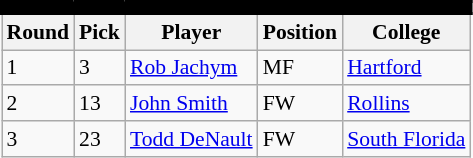<table class="wikitable sortable" style="text-align:center; font-size:90%; text-align:left;">
<tr style="border-spacing: 2px; border: 2px solid black;">
<td colspan="7" bgcolor="#000000" color="#000000" border="#FED000" align="center"><strong></strong></td>
</tr>
<tr>
<th><strong>Round</strong></th>
<th><strong>Pick</strong></th>
<th><strong>Player</strong></th>
<th><strong>Position</strong></th>
<th><strong>College</strong></th>
</tr>
<tr>
<td>1</td>
<td>3</td>
<td> <a href='#'>Rob Jachym</a></td>
<td>MF</td>
<td><a href='#'>Hartford</a></td>
</tr>
<tr>
<td>2</td>
<td>13</td>
<td> <a href='#'>John Smith</a></td>
<td>FW</td>
<td><a href='#'>Rollins</a></td>
</tr>
<tr>
<td>3</td>
<td>23</td>
<td> <a href='#'>Todd DeNault</a></td>
<td>FW</td>
<td><a href='#'>South Florida</a></td>
</tr>
</table>
